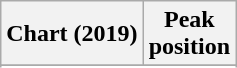<table class="wikitable sortable plainrowheaders" style="text-align:center">
<tr>
<th scope="col">Chart (2019)</th>
<th scope="col">Peak<br>position</th>
</tr>
<tr>
</tr>
<tr>
</tr>
</table>
